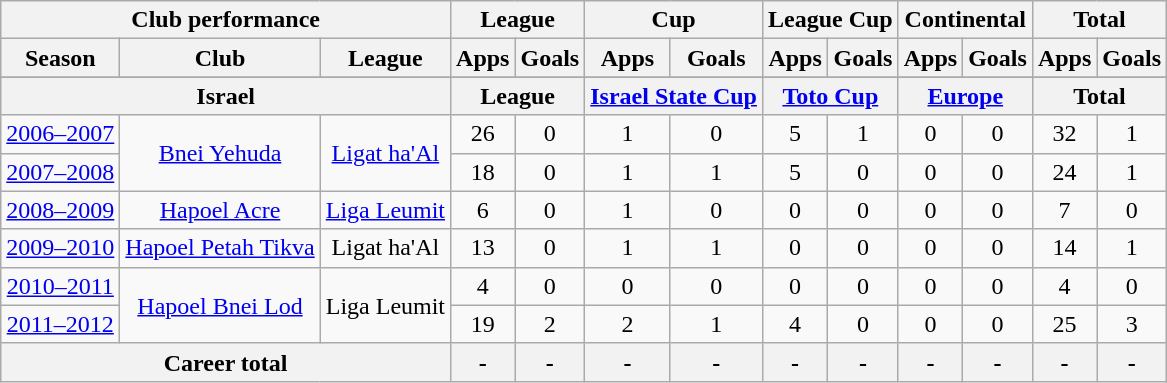<table class="wikitable" style="text-align:center">
<tr>
<th colspan=3>Club performance</th>
<th colspan=2>League</th>
<th colspan=2>Cup</th>
<th colspan=2>League Cup</th>
<th colspan=2>Continental</th>
<th colspan=2>Total</th>
</tr>
<tr>
<th>Season</th>
<th>Club</th>
<th>League</th>
<th>Apps</th>
<th>Goals</th>
<th>Apps</th>
<th>Goals</th>
<th>Apps</th>
<th>Goals</th>
<th>Apps</th>
<th>Goals</th>
<th>Apps</th>
<th>Goals</th>
</tr>
<tr>
</tr>
<tr>
<th colspan=3>Israel</th>
<th colspan=2>League</th>
<th colspan=2><a href='#'>Israel State Cup</a></th>
<th colspan=2><a href='#'>Toto Cup</a></th>
<th colspan=2><a href='#'>Europe</a></th>
<th colspan=2>Total</th>
</tr>
<tr>
<td><a href='#'>2006–2007</a></td>
<td rowspan="2"><a href='#'>Bnei Yehuda</a></td>
<td rowspan="2"><a href='#'>Ligat ha'Al</a></td>
<td>26</td>
<td>0</td>
<td>1</td>
<td>0</td>
<td>5</td>
<td>1</td>
<td>0</td>
<td>0</td>
<td>32</td>
<td>1</td>
</tr>
<tr>
<td><a href='#'>2007–2008</a></td>
<td>18</td>
<td>0</td>
<td>1</td>
<td>1</td>
<td>5</td>
<td>0</td>
<td>0</td>
<td>0</td>
<td>24</td>
<td>1</td>
</tr>
<tr>
<td><a href='#'>2008–2009</a></td>
<td><a href='#'>Hapoel Acre</a></td>
<td><a href='#'>Liga Leumit</a></td>
<td>6</td>
<td>0</td>
<td>1</td>
<td>0</td>
<td>0</td>
<td>0</td>
<td>0</td>
<td>0</td>
<td>7</td>
<td>0</td>
</tr>
<tr>
<td><a href='#'>2009–2010</a></td>
<td><a href='#'>Hapoel Petah Tikva</a></td>
<td>Ligat ha'Al</td>
<td>13</td>
<td>0</td>
<td>1</td>
<td>1</td>
<td>0</td>
<td>0</td>
<td>0</td>
<td>0</td>
<td>14</td>
<td>1</td>
</tr>
<tr>
<td><a href='#'>2010–2011</a></td>
<td rowspan="2"><a href='#'>Hapoel Bnei Lod</a></td>
<td rowspan="2">Liga Leumit</td>
<td>4</td>
<td>0</td>
<td>0</td>
<td>0</td>
<td>0</td>
<td>0</td>
<td>0</td>
<td>0</td>
<td>4</td>
<td>0</td>
</tr>
<tr>
<td><a href='#'>2011–2012</a></td>
<td>19</td>
<td>2</td>
<td>2</td>
<td>1</td>
<td>4</td>
<td>0</td>
<td>0</td>
<td>0</td>
<td>25</td>
<td>3</td>
</tr>
<tr>
<th colspan=3>Career total</th>
<th>-</th>
<th>-</th>
<th>-</th>
<th>-</th>
<th>-</th>
<th>-</th>
<th>-</th>
<th>-</th>
<th>-</th>
<th>-</th>
</tr>
</table>
